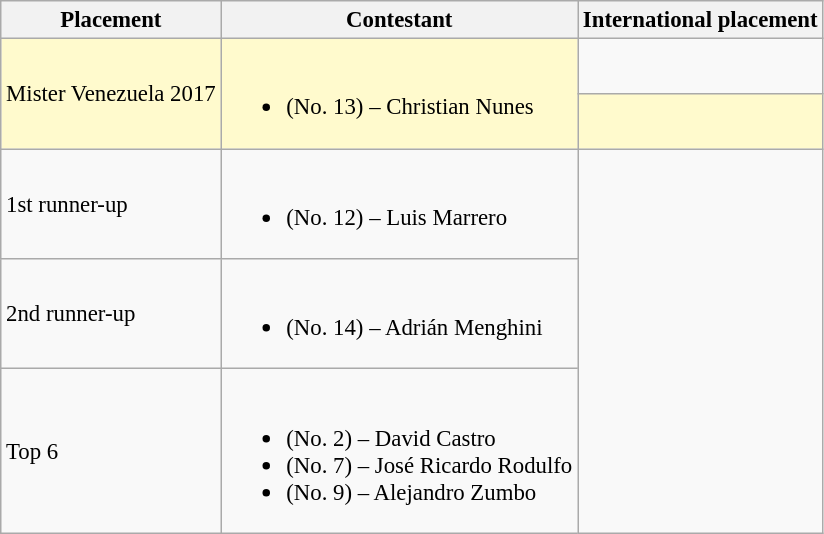<table class="wikitable sortable" style="font-size: 95%;">
<tr>
<th>Placement</th>
<th>Contestant</th>
<th>International placement</th>
</tr>
<tr>
<td rowspan="2" style="background:#FFFACD;">Mister Venezuela 2017</td>
<td rowspan="2" style="background:#FFFACD;"><br><ul><li> (No. 13) – Christian Nunes</li></ul></td>
<td></td>
</tr>
<tr style="background:#FFFACD;">
<td></td>
</tr>
<tr>
<td>1st runner-up</td>
<td><br><ul><li> (No. 12) – Luis Marrero</li></ul></td>
<td rowspan="3"></td>
</tr>
<tr>
<td>2nd runner-up</td>
<td><br><ul><li> (No. 14) – Adrián Menghini</li></ul></td>
</tr>
<tr>
<td>Top 6</td>
<td><br><ul><li> (No. 2) – David Castro</li><li> (No. 7) – José Ricardo Rodulfo</li><li> (No. 9) – Alejandro Zumbo</li></ul></td>
</tr>
</table>
